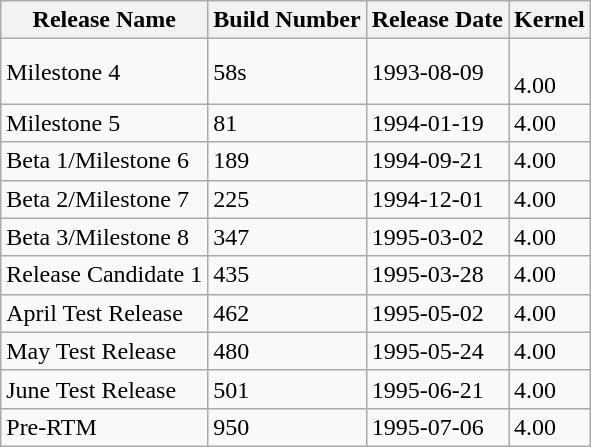<table class="wikitable">
<tr>
<th>Release Name</th>
<th>Build Number</th>
<th>Release Date</th>
<th>Kernel</th>
</tr>
<tr>
<td>Milestone 4</td>
<td>58s</td>
<td>1993-08-09</td>
<td><br>4.00</td>
</tr>
<tr>
<td>Milestone 5</td>
<td>81</td>
<td>1994-01-19</td>
<td>4.00</td>
</tr>
<tr>
<td>Beta 1/Milestone 6</td>
<td>189</td>
<td>1994-09-21</td>
<td>4.00</td>
</tr>
<tr>
<td>Beta 2/Milestone 7</td>
<td>225</td>
<td>1994-12-01</td>
<td>4.00</td>
</tr>
<tr>
<td>Beta 3/Milestone 8</td>
<td>347</td>
<td>1995-03-02</td>
<td>4.00</td>
</tr>
<tr>
<td>Release Candidate 1</td>
<td>435</td>
<td>1995-03-28</td>
<td>4.00</td>
</tr>
<tr>
<td>April Test Release</td>
<td>462</td>
<td>1995-05-02</td>
<td>4.00</td>
</tr>
<tr>
<td>May Test Release</td>
<td>480</td>
<td>1995-05-24</td>
<td>4.00</td>
</tr>
<tr>
<td>June Test Release</td>
<td>501</td>
<td>1995-06-21</td>
<td>4.00</td>
</tr>
<tr>
<td>Pre-RTM</td>
<td>950</td>
<td>1995-07-06</td>
<td>4.00</td>
</tr>
</table>
